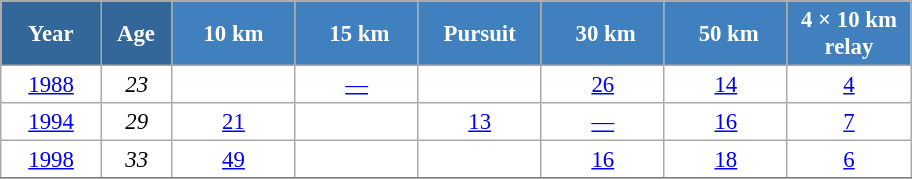<table class="wikitable" style="font-size:95%; text-align:center; border:grey solid 1px; border-collapse:collapse; background:#ffffff;">
<tr>
<th style="background-color:#369; color:white; width:60px;"> Year </th>
<th style="background-color:#369; color:white; width:40px;"> Age </th>
<th style="background-color:#4180be; color:white; width:75px;"> 10 km </th>
<th style="background-color:#4180be; color:white; width:75px;"> 15 km</th>
<th style="background-color:#4180be; color:white; width:75px;"> Pursuit </th>
<th style="background-color:#4180be; color:white; width:75px;"> 30 km</th>
<th style="background-color:#4180be; color:white; width:75px;"> 50 km</th>
<th style="background-color:#4180be; color:white; width:75px;"> 4 × 10 km <br> relay </th>
</tr>
<tr>
<td><a href='#'>1988</a></td>
<td><em>23</em></td>
<td></td>
<td><a href='#'>—</a></td>
<td></td>
<td><a href='#'>26</a></td>
<td><a href='#'>14</a></td>
<td><a href='#'>4</a></td>
</tr>
<tr>
<td><a href='#'>1994</a></td>
<td><em>29</em></td>
<td><a href='#'>21</a></td>
<td></td>
<td><a href='#'>13</a></td>
<td><a href='#'>—</a></td>
<td><a href='#'>16</a></td>
<td><a href='#'>7</a></td>
</tr>
<tr>
<td><a href='#'>1998</a></td>
<td><em>33</em></td>
<td><a href='#'>49</a></td>
<td></td>
<td><a href='#'></a></td>
<td><a href='#'>16</a></td>
<td><a href='#'>18</a></td>
<td><a href='#'>6</a></td>
</tr>
<tr>
</tr>
</table>
